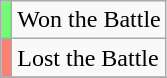<table class="wikitable sortable">
<tr>
<td style="background:#73FB76;"></td>
<td>Won the Battle</td>
</tr>
<tr>
<td style="background:salmon"></td>
<td>Lost the Battle</td>
</tr>
<tr>
</tr>
</table>
